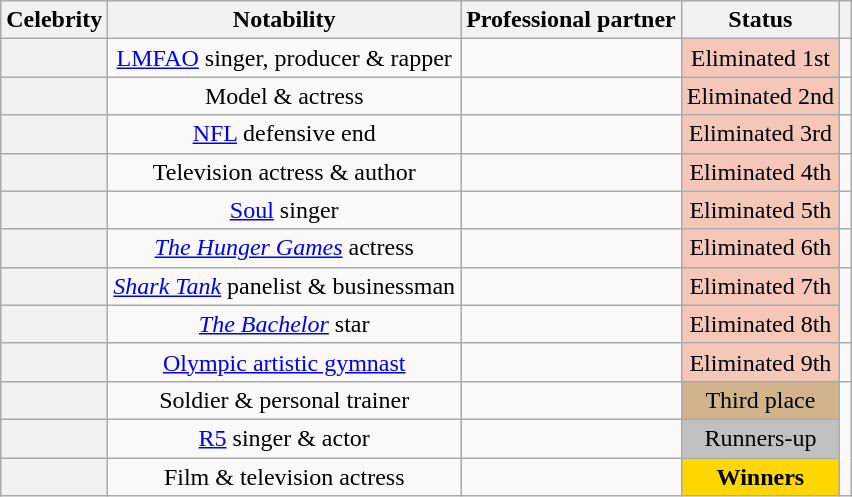<table class="wikitable sortable" style="text-align:center;">
<tr>
<th scope="col">Celebrity</th>
<th scope="col" class="unsortable">Notability</th>
<th scope="col">Professional partner</th>
<th scope="col">Status</th>
<th scope="col" class="unsortable"></th>
</tr>
<tr>
<th scope="row"></th>
<td><a href='#'>LMFAO</a> singer, producer & rapper</td>
<td></td>
<td style="background:#f4c7b8;">Eliminated 1st<br></td>
<td></td>
</tr>
<tr>
<th scope="row"></th>
<td>Model & actress</td>
<td></td>
<td style="background:#f4c7b8;">Eliminated 2nd<br></td>
<td></td>
</tr>
<tr>
<th scope="row"></th>
<td><a href='#'>NFL</a> defensive end</td>
<td></td>
<td style="background:#f4c7b8;">Eliminated 3rd<br></td>
<td></td>
</tr>
<tr>
<th scope="row"></th>
<td>Television actress & author</td>
<td></td>
<td style="background:#f4c7b8;">Eliminated 4th<br></td>
<td></td>
</tr>
<tr>
<th scope="row"></th>
<td><a href='#'>Soul</a> singer</td>
<td></td>
<td style="background:#f4c7b8;">Eliminated 5th<br></td>
<td></td>
</tr>
<tr>
<th scope="row"></th>
<td><em><a href='#'>The Hunger Games</a></em> actress</td>
<td></td>
<td style="background:#f4c7b8;">Eliminated 6th<br></td>
<td></td>
</tr>
<tr>
<th scope="row"></th>
<td><em><a href='#'>Shark Tank</a></em> panelist & businessman</td>
<td></td>
<td style="background:#f4c7b8;">Eliminated 7th<br></td>
<td rowspan=2></td>
</tr>
<tr>
<th scope="row"></th>
<td><em><a href='#'>The Bachelor</a></em> star</td>
<td></td>
<td style="background:#f4c7b8;">Eliminated 8th<br></td>
</tr>
<tr>
<th scope="row"></th>
<td><a href='#'>Olympic artistic gymnast</a></td>
<td><br><em></em></td>
<td style="background:#f4c7b8;">Eliminated 9th<br></td>
<td></td>
</tr>
<tr>
<th scope="row"></th>
<td>Soldier & personal trainer</td>
<td></td>
<td style="background:tan;">Third place<br></td>
<td rowspan=3></td>
</tr>
<tr>
<th scope="row"></th>
<td><a href='#'>R5</a> singer & actor</td>
<td></td>
<td style="background:silver;">Runners-up<br></td>
</tr>
<tr>
<th scope="row"></th>
<td>Film & television actress</td>
<td></td>
<td style="background:gold;"><strong>Winners</strong><br></td>
</tr>
</table>
